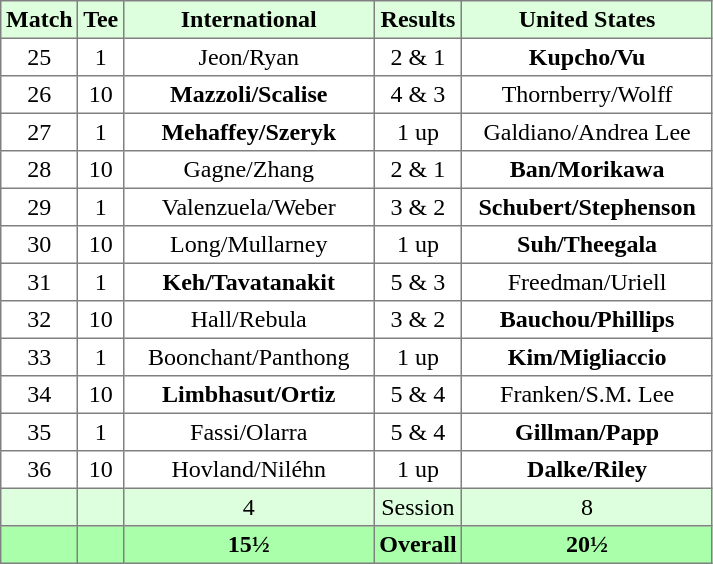<table border="1" cellpadding="3" style="border-collapse:collapse; text-align:center;">
<tr style="background:#ddffdd;">
<th>Match</th>
<th>Tee</th>
<th width="160">International</th>
<th>Results</th>
<th width="160">United States</th>
</tr>
<tr>
<td>25</td>
<td>1</td>
<td>Jeon/Ryan</td>
<td>2 & 1</td>
<td><strong>Kupcho/Vu</strong></td>
</tr>
<tr>
<td>26</td>
<td>10</td>
<td><strong>Mazzoli/Scalise</strong></td>
<td>4 & 3</td>
<td>Thornberry/Wolff</td>
</tr>
<tr>
<td>27</td>
<td>1</td>
<td><strong>Mehaffey/Szeryk</strong></td>
<td>1 up</td>
<td>Galdiano/Andrea Lee</td>
</tr>
<tr>
<td>28</td>
<td>10</td>
<td>Gagne/Zhang</td>
<td>2 & 1</td>
<td><strong>Ban/Morikawa</strong></td>
</tr>
<tr>
<td>29</td>
<td>1</td>
<td>Valenzuela/Weber</td>
<td>3 & 2</td>
<td><strong>Schubert/Stephenson</strong></td>
</tr>
<tr>
<td>30</td>
<td>10</td>
<td>Long/Mullarney</td>
<td>1 up</td>
<td><strong>Suh/Theegala</strong></td>
</tr>
<tr>
<td>31</td>
<td>1</td>
<td><strong>Keh/Tavatanakit</strong></td>
<td>5 & 3</td>
<td>Freedman/Uriell</td>
</tr>
<tr>
<td>32</td>
<td>10</td>
<td>Hall/Rebula</td>
<td>3 & 2</td>
<td><strong>Bauchou/Phillips</strong></td>
</tr>
<tr>
<td>33</td>
<td>1</td>
<td>Boonchant/Panthong</td>
<td>1 up</td>
<td><strong>Kim/Migliaccio</strong></td>
</tr>
<tr>
<td>34</td>
<td>10</td>
<td><strong>Limbhasut/Ortiz</strong></td>
<td>5 & 4</td>
<td>Franken/S.M. Lee</td>
</tr>
<tr>
<td>35</td>
<td>1</td>
<td>Fassi/Olarra</td>
<td>5 & 4</td>
<td><strong>Gillman/Papp</strong></td>
</tr>
<tr>
<td>36</td>
<td>10</td>
<td>Hovland/Niléhn</td>
<td>1 up</td>
<td><strong>Dalke/Riley</strong></td>
</tr>
<tr style="background:#ddffdd;">
<td></td>
<td></td>
<td>4</td>
<td>Session</td>
<td>8</td>
</tr>
<tr style="background:#aaffaa;">
<th></th>
<th></th>
<th>15½</th>
<th>Overall</th>
<th>20½</th>
</tr>
</table>
